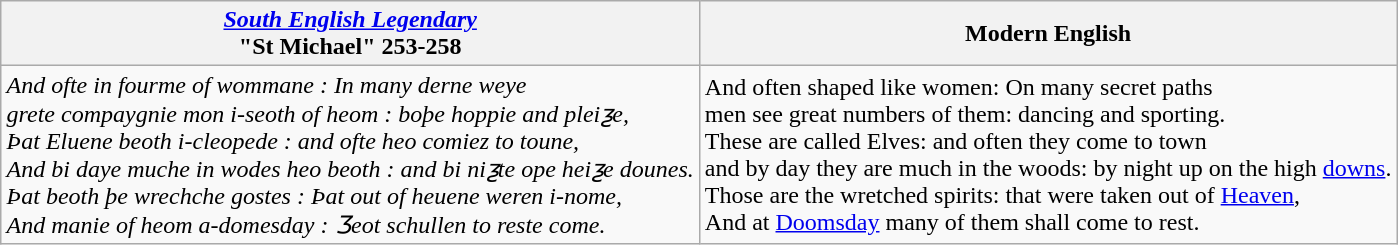<table class="wikitable" style="margin-left: auto; margin-right: auto; border: none;">
<tr>
<th><em><a href='#'>South English Legendary</a></em><br>"St Michael" 253-258</th>
<th>Modern English</th>
</tr>
<tr>
<td><em>And ofte in fourme of wommane : In many derne weye<br>grete compaygnie mon i-seoth of heom : boþe hoppie and pleiƺe,<br>Þat Eluene beoth i-cleopede : and ofte heo comiez to toune,<br>And bi daye muche in wodes heo beoth : and bi niƺte ope heiƺe dounes.<br>Þat beoth þe wrechche gostes : Þat out of heuene weren i-nome,<br>And manie of heom a-domesday : Ʒeot schullen to reste come.</em></td>
<td>And often shaped like women: On many secret paths<br>men see great numbers of them: dancing and sporting.<br>These are called Elves: and often they come to town<br>and by day they are much in the woods: by night up on the high <a href='#'>downs</a>.<br>Those are the wretched spirits: that were taken out of <a href='#'>Heaven</a>,<br>And at <a href='#'>Doomsday</a> many of them shall come to rest.</td>
</tr>
</table>
